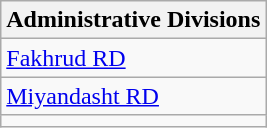<table class="wikitable">
<tr>
<th>Administrative Divisions</th>
</tr>
<tr>
<td><a href='#'>Fakhrud RD</a></td>
</tr>
<tr>
<td><a href='#'>Miyandasht RD</a></td>
</tr>
<tr>
<td colspan=1></td>
</tr>
</table>
